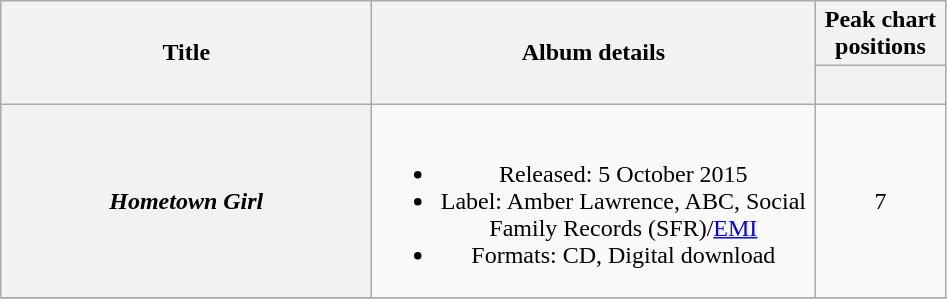<table class="wikitable plainrowheaders" style="text-align:center">
<tr>
<th scope="col" rowspan="2" scope="col" style="width:15em;">Title</th>
<th scope="col" rowspan="2" scope="col" style="width:18em;">Album details</th>
<th scope="col" colspan="2" style="width:5em;">Peak chart<br>positions</th>
</tr>
<tr>
<th scope="col" style="text-align:center;"><br></th>
</tr>
<tr>
<th scope="row"><em>Hometown Girl</em></th>
<td><br><ul><li>Released: 5 October 2015</li><li>Label: Amber Lawrence, ABC, Social Family Records (SFR)/<a href='#'>EMI</a> </li><li>Formats: CD, Digital download</li></ul></td>
<td>7</td>
</tr>
<tr>
</tr>
</table>
